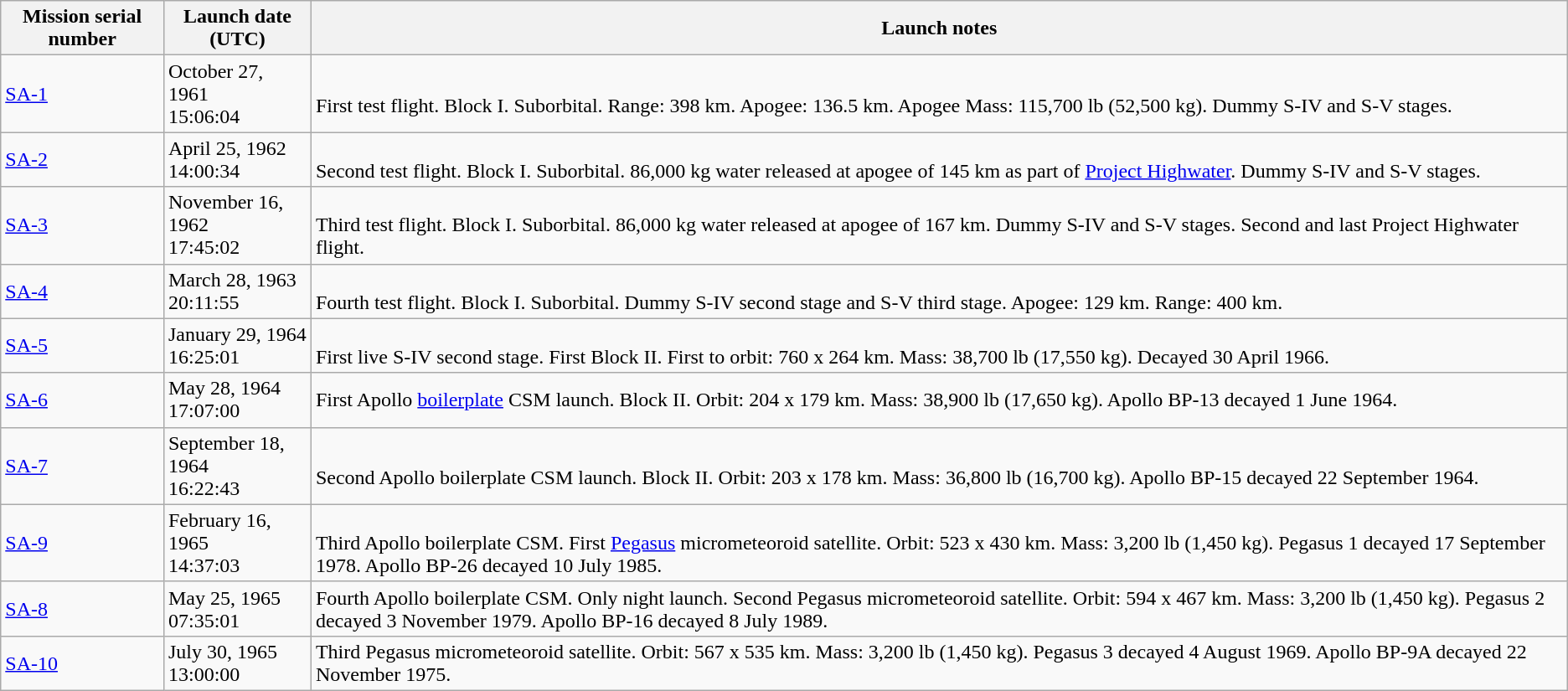<table class="wikitable">
<tr>
<th>Mission serial number</th>
<th>Launch date<br>(UTC)</th>
<th>Launch notes</th>
</tr>
<tr>
<td><a href='#'>SA-1</a></td>
<td>October 27, 1961<br>15:06:04</td>
<td><br>First test flight. Block I. Suborbital. Range: 398 km. Apogee: 136.5 km. Apogee Mass: 115,700 lb (52,500 kg). Dummy S-IV and S-V stages.</td>
</tr>
<tr>
<td><a href='#'>SA-2</a></td>
<td>April 25, 1962<br>14:00:34</td>
<td><br>Second test flight. Block I. Suborbital. 86,000 kg water released at apogee of 145 km as part of <a href='#'>Project Highwater</a>. Dummy S-IV and S-V stages.</td>
</tr>
<tr>
<td><a href='#'>SA-3</a></td>
<td>November 16, 1962<br>17:45:02</td>
<td><br>Third test flight. Block I. Suborbital. 86,000 kg water released at apogee of 167 km. Dummy S-IV and S-V stages. Second and last Project Highwater flight.</td>
</tr>
<tr>
<td><a href='#'>SA-4</a></td>
<td>March 28, 1963<br>20:11:55</td>
<td><br>Fourth test flight. Block I. Suborbital. Dummy S-IV second stage and S-V third stage. Apogee: 129 km. Range: 400 km.</td>
</tr>
<tr>
<td><a href='#'>SA-5</a></td>
<td>January 29, 1964<br>16:25:01</td>
<td><br>First live S-IV second stage. First Block II. First to orbit: 760 x 264 km. Mass: 38,700 lb (17,550 kg). Decayed 30 April 1966.</td>
</tr>
<tr>
<td><a href='#'>SA-6</a></td>
<td>May 28, 1964<br>17:07:00</td>
<td>First Apollo <a href='#'>boilerplate</a> CSM launch. Block II. Orbit: 204 x 179 km. Mass: 38,900 lb (17,650 kg). Apollo BP-13 decayed 1 June 1964.</td>
</tr>
<tr>
<td><a href='#'>SA-7</a></td>
<td>September 18, 1964<br>16:22:43</td>
<td><br>Second Apollo boilerplate CSM launch. Block II. Orbit: 203 x 178 km. Mass: 36,800 lb (16,700 kg). Apollo BP-15 decayed 22 September 1964.</td>
</tr>
<tr>
<td><a href='#'>SA-9</a></td>
<td>February 16, 1965<br>14:37:03</td>
<td><br>Third Apollo boilerplate CSM. First <a href='#'>Pegasus</a> micrometeoroid satellite. Orbit: 523 x 430 km. Mass: 3,200 lb (1,450 kg). Pegasus 1 decayed 17 September 1978. Apollo BP-26 decayed 10 July 1985.</td>
</tr>
<tr>
<td><a href='#'>SA-8</a></td>
<td>May 25, 1965<br>07:35:01</td>
<td>Fourth Apollo boilerplate CSM. Only night launch. Second Pegasus micrometeoroid satellite. Orbit: 594 x 467 km. Mass: 3,200 lb (1,450 kg). Pegasus 2 decayed 3 November 1979. Apollo BP-16 decayed 8 July 1989.</td>
</tr>
<tr>
<td><a href='#'>SA-10</a></td>
<td>July 30, 1965<br>13:00:00</td>
<td>Third Pegasus micrometeoroid satellite. Orbit: 567 x 535 km. Mass: 3,200 lb (1,450 kg). Pegasus 3 decayed 4 August 1969. Apollo BP-9A decayed 22 November 1975.</td>
</tr>
</table>
